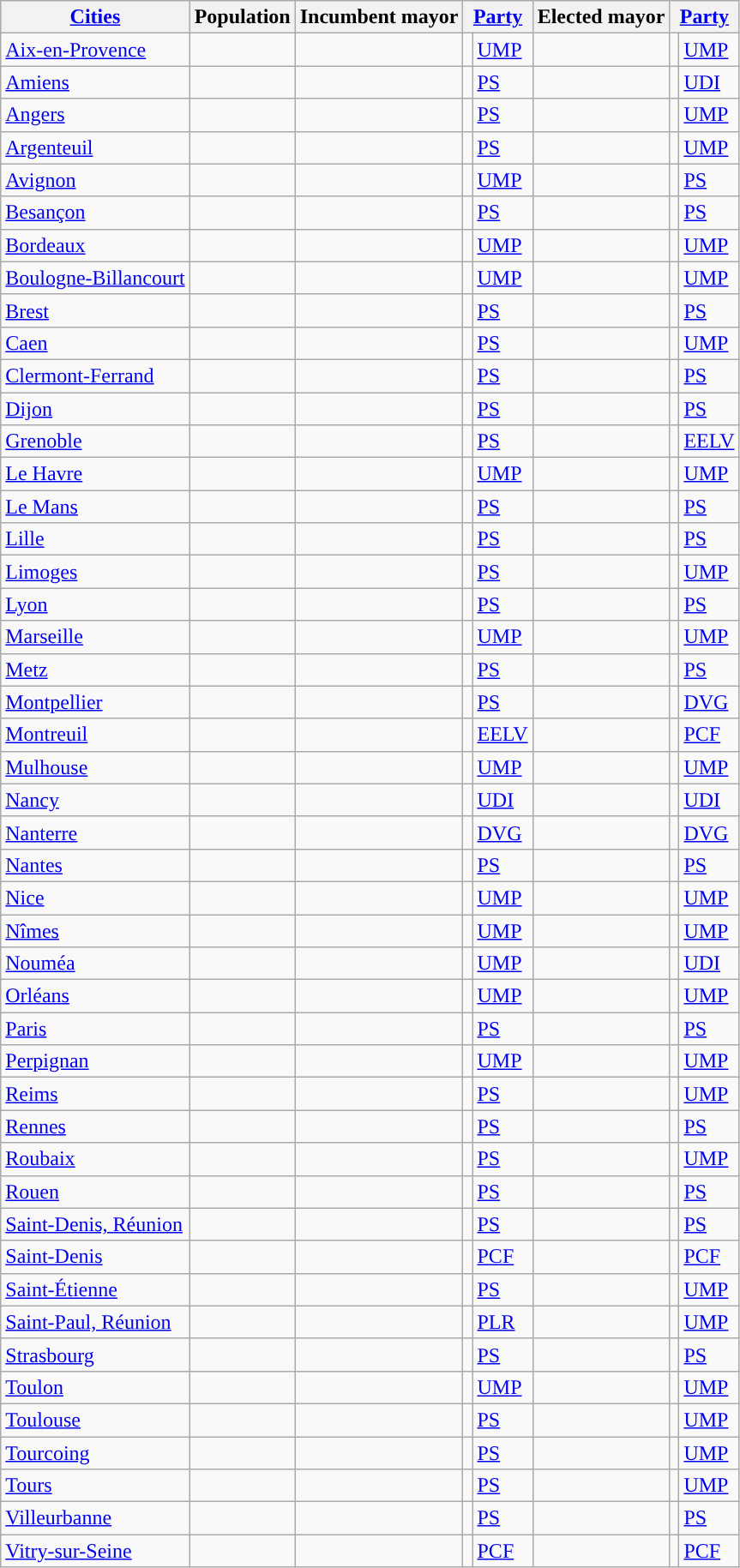<table class="wikitable sortable centre">
<tr>
<th><a href='#'>Cities</a></th>
<th>Population</th>
<th>Incumbent mayor</th>
<th colspan=2><a href='#'>Party</a></th>
<th>Elected mayor</th>
<th colspan=2><a href='#'>Party</a></th>
</tr>
<tr>
<td><a href='#'>Aix-en-Provence</a></td>
<td style="text-align: right"></td>
<td></td>
<td style="color:inherit;background:"></td>
<td><a href='#'>UMP</a></td>
<td></td>
<td style="color:inherit;background:"></td>
<td><a href='#'>UMP</a></td>
</tr>
<tr>
<td><a href='#'>Amiens</a></td>
<td style="text-align: right"></td>
<td></td>
<td style="color:inherit;background:"></td>
<td><a href='#'>PS</a></td>
<td></td>
<td style="color:inherit;background:"></td>
<td><a href='#'>UDI</a></td>
</tr>
<tr>
<td><a href='#'>Angers</a></td>
<td style="text-align: right"></td>
<td></td>
<td style="color:inherit;background:"></td>
<td><a href='#'>PS</a></td>
<td></td>
<td style="color:inherit;background:"></td>
<td><a href='#'>UMP</a></td>
</tr>
<tr>
<td><a href='#'>Argenteuil</a></td>
<td style="text-align: right"></td>
<td></td>
<td style="color:inherit;background:"></td>
<td><a href='#'>PS</a></td>
<td></td>
<td style="color:inherit;background:"></td>
<td><a href='#'>UMP</a></td>
</tr>
<tr>
<td><a href='#'>Avignon</a></td>
<td style="text-align: right"></td>
<td></td>
<td style="color:inherit;background:"></td>
<td><a href='#'>UMP</a></td>
<td></td>
<td style="color:inherit;background:"></td>
<td><a href='#'>PS</a></td>
</tr>
<tr>
<td><a href='#'>Besançon</a></td>
<td style="text-align: right"></td>
<td></td>
<td style="color:inherit;background:"></td>
<td><a href='#'>PS</a></td>
<td></td>
<td style="color:inherit;background:"></td>
<td><a href='#'>PS</a></td>
</tr>
<tr>
<td><a href='#'>Bordeaux</a></td>
<td style="text-align: right"></td>
<td></td>
<td style="color:inherit;background:"></td>
<td><a href='#'>UMP</a></td>
<td></td>
<td style="color:inherit;background:"></td>
<td><a href='#'>UMP</a></td>
</tr>
<tr>
<td><a href='#'>Boulogne-Billancourt</a></td>
<td style="text-align: right"></td>
<td></td>
<td style="color:inherit;background:"></td>
<td><a href='#'>UMP</a></td>
<td></td>
<td style="color:inherit;background:"></td>
<td><a href='#'>UMP</a></td>
</tr>
<tr>
<td><a href='#'>Brest</a></td>
<td style="text-align: right"></td>
<td></td>
<td style="color:inherit;background:"></td>
<td><a href='#'>PS</a></td>
<td></td>
<td style="color:inherit;background:"></td>
<td><a href='#'>PS</a></td>
</tr>
<tr>
<td><a href='#'>Caen</a></td>
<td style="text-align: right"></td>
<td></td>
<td style="color:inherit;background:"></td>
<td><a href='#'>PS</a></td>
<td></td>
<td style="color:inherit;background:"></td>
<td><a href='#'>UMP</a></td>
</tr>
<tr>
<td><a href='#'>Clermont-Ferrand</a></td>
<td style="text-align: right"></td>
<td></td>
<td style="color:inherit;background:"></td>
<td><a href='#'>PS</a></td>
<td></td>
<td style="color:inherit;background:"></td>
<td><a href='#'>PS</a></td>
</tr>
<tr>
<td><a href='#'>Dijon</a></td>
<td style="text-align: right"></td>
<td></td>
<td style="color:inherit;background:"></td>
<td><a href='#'>PS</a></td>
<td></td>
<td style="color:inherit;background:"></td>
<td><a href='#'>PS</a></td>
</tr>
<tr>
<td><a href='#'>Grenoble</a></td>
<td style="text-align: right"></td>
<td></td>
<td style="color:inherit;background:"></td>
<td><a href='#'>PS</a></td>
<td></td>
<td style="color:inherit;background:"></td>
<td><a href='#'>EELV</a></td>
</tr>
<tr>
<td><a href='#'>Le Havre</a></td>
<td style="text-align: right"></td>
<td></td>
<td style="color:inherit;background:"></td>
<td><a href='#'>UMP</a></td>
<td></td>
<td style="color:inherit;background:"></td>
<td><a href='#'>UMP</a></td>
</tr>
<tr>
<td><a href='#'>Le Mans</a></td>
<td style="text-align: right"></td>
<td></td>
<td style="color:inherit;background:"></td>
<td><a href='#'>PS</a></td>
<td></td>
<td style="color:inherit;background:"></td>
<td><a href='#'>PS</a></td>
</tr>
<tr>
<td><a href='#'>Lille</a></td>
<td style="text-align: right"></td>
<td></td>
<td style="color:inherit;background:"></td>
<td><a href='#'>PS</a></td>
<td></td>
<td style="color:inherit;background:"></td>
<td><a href='#'>PS</a></td>
</tr>
<tr>
<td><a href='#'>Limoges</a></td>
<td style="text-align: right"></td>
<td></td>
<td style="color:inherit;background:"></td>
<td><a href='#'>PS</a></td>
<td></td>
<td style="color:inherit;background:"></td>
<td><a href='#'>UMP</a></td>
</tr>
<tr>
<td><a href='#'>Lyon</a></td>
<td style="text-align: right"></td>
<td></td>
<td style="color:inherit;background:"></td>
<td><a href='#'>PS</a></td>
<td></td>
<td style="color:inherit;background:"></td>
<td><a href='#'>PS</a></td>
</tr>
<tr>
<td><a href='#'>Marseille</a></td>
<td style="text-align: right"></td>
<td></td>
<td style="color:inherit;background:"></td>
<td><a href='#'>UMP</a></td>
<td></td>
<td style="color:inherit;background:"></td>
<td><a href='#'>UMP</a></td>
</tr>
<tr>
<td><a href='#'>Metz</a></td>
<td style="text-align: right"></td>
<td></td>
<td style="color:inherit;background:"></td>
<td><a href='#'>PS</a></td>
<td></td>
<td style="color:inherit;background:"></td>
<td><a href='#'>PS</a></td>
</tr>
<tr>
<td><a href='#'>Montpellier</a></td>
<td style="text-align: right"></td>
<td></td>
<td style="color:inherit;background:"></td>
<td><a href='#'>PS</a></td>
<td></td>
<td style="color:inherit;background:"></td>
<td><a href='#'>DVG</a></td>
</tr>
<tr>
<td><a href='#'>Montreuil</a></td>
<td style="text-align: right"></td>
<td></td>
<td style="color:inherit;background:"></td>
<td><a href='#'>EELV</a></td>
<td></td>
<td style="color:inherit;background:"></td>
<td><a href='#'>PCF</a></td>
</tr>
<tr>
<td><a href='#'>Mulhouse</a></td>
<td style="text-align: right"></td>
<td></td>
<td style="color:inherit;background:"></td>
<td><a href='#'>UMP</a></td>
<td></td>
<td style="color:inherit;background:"></td>
<td><a href='#'>UMP</a></td>
</tr>
<tr>
<td><a href='#'>Nancy</a></td>
<td style="text-align: right"></td>
<td></td>
<td style="color:inherit;background:"></td>
<td><a href='#'>UDI</a></td>
<td></td>
<td style="color:inherit;background:"></td>
<td><a href='#'>UDI</a></td>
</tr>
<tr>
<td><a href='#'>Nanterre</a></td>
<td style="text-align: right"></td>
<td></td>
<td style="color:inherit;background:"></td>
<td><a href='#'>DVG</a></td>
<td></td>
<td style="color:inherit;background:"></td>
<td><a href='#'>DVG</a></td>
</tr>
<tr>
<td><a href='#'>Nantes</a></td>
<td style="text-align: right"></td>
<td></td>
<td style="color:inherit;background:"></td>
<td><a href='#'>PS</a></td>
<td></td>
<td style="color:inherit;background:"></td>
<td><a href='#'>PS</a></td>
</tr>
<tr>
<td><a href='#'>Nice</a></td>
<td style="text-align: right"></td>
<td></td>
<td style="color:inherit;background:"></td>
<td><a href='#'>UMP</a></td>
<td></td>
<td style="color:inherit;background:"></td>
<td><a href='#'>UMP</a></td>
</tr>
<tr>
<td><a href='#'>Nîmes</a></td>
<td style="text-align: right"></td>
<td></td>
<td style="color:inherit;background:"></td>
<td><a href='#'>UMP</a></td>
<td></td>
<td style="color:inherit;background:"></td>
<td><a href='#'>UMP</a></td>
</tr>
<tr>
<td><a href='#'>Nouméa</a></td>
<td style="text-align: right"></td>
<td></td>
<td style="color:inherit;background:"></td>
<td><a href='#'>UMP</a></td>
<td></td>
<td style="color:inherit;background:"></td>
<td><a href='#'>UDI</a></td>
</tr>
<tr>
<td><a href='#'>Orléans</a></td>
<td style="text-align: right"></td>
<td></td>
<td style="color:inherit;background:"></td>
<td><a href='#'>UMP</a></td>
<td></td>
<td style="color:inherit;background:"></td>
<td><a href='#'>UMP</a></td>
</tr>
<tr>
<td><a href='#'>Paris</a></td>
<td style="text-align: right"></td>
<td></td>
<td style="color:inherit;background:"></td>
<td><a href='#'>PS</a></td>
<td></td>
<td style="color:inherit;background:"></td>
<td><a href='#'>PS</a></td>
</tr>
<tr>
<td><a href='#'>Perpignan</a></td>
<td style="text-align: right"></td>
<td></td>
<td style="color:inherit;background:"></td>
<td><a href='#'>UMP</a></td>
<td></td>
<td style="color:inherit;background:"></td>
<td><a href='#'>UMP</a></td>
</tr>
<tr>
<td><a href='#'>Reims</a></td>
<td style="text-align: right"></td>
<td></td>
<td style="color:inherit;background:"></td>
<td><a href='#'>PS</a></td>
<td></td>
<td style="color:inherit;background:"></td>
<td><a href='#'>UMP</a></td>
</tr>
<tr>
<td><a href='#'>Rennes</a></td>
<td style="text-align: right"></td>
<td></td>
<td style="color:inherit;background:"></td>
<td><a href='#'>PS</a></td>
<td></td>
<td style="color:inherit;background:"></td>
<td><a href='#'>PS</a></td>
</tr>
<tr>
<td><a href='#'>Roubaix</a></td>
<td style="text-align: right"></td>
<td></td>
<td style="color:inherit;background:"></td>
<td><a href='#'>PS</a></td>
<td></td>
<td style="color:inherit;background:"></td>
<td><a href='#'>UMP</a></td>
</tr>
<tr>
<td><a href='#'>Rouen</a></td>
<td style="text-align: right"></td>
<td></td>
<td style="color:inherit;background:"></td>
<td><a href='#'>PS</a></td>
<td></td>
<td style="color:inherit;background:"></td>
<td><a href='#'>PS</a></td>
</tr>
<tr>
<td><a href='#'>Saint-Denis, Réunion</a></td>
<td style="text-align: right"></td>
<td></td>
<td style="color:inherit;background:"></td>
<td><a href='#'>PS</a></td>
<td></td>
<td style="color:inherit;background:"></td>
<td><a href='#'>PS</a></td>
</tr>
<tr>
<td><a href='#'>Saint-Denis</a></td>
<td style="text-align: right"></td>
<td></td>
<td style="color:inherit;background:"></td>
<td><a href='#'>PCF</a></td>
<td></td>
<td style="color:inherit;background:"></td>
<td><a href='#'>PCF</a></td>
</tr>
<tr>
<td><a href='#'>Saint-Étienne</a></td>
<td style="text-align: right"></td>
<td></td>
<td style="color:inherit;background:"></td>
<td><a href='#'>PS</a></td>
<td></td>
<td style="color:inherit;background:"></td>
<td><a href='#'>UMP</a></td>
</tr>
<tr>
<td><a href='#'>Saint-Paul, Réunion</a></td>
<td style="text-align: right"></td>
<td></td>
<td style="color:inherit;background:"></td>
<td><a href='#'>PLR</a></td>
<td></td>
<td style="color:inherit;background:"></td>
<td><a href='#'>UMP</a></td>
</tr>
<tr>
<td><a href='#'>Strasbourg</a></td>
<td style="text-align: right"></td>
<td></td>
<td style="color:inherit;background:"></td>
<td><a href='#'>PS</a></td>
<td></td>
<td style="color:inherit;background:"></td>
<td><a href='#'>PS</a></td>
</tr>
<tr>
<td><a href='#'>Toulon</a></td>
<td style="text-align: right"></td>
<td></td>
<td style="color:inherit;background:"></td>
<td><a href='#'>UMP</a></td>
<td></td>
<td style="color:inherit;background:"></td>
<td><a href='#'>UMP</a></td>
</tr>
<tr>
<td><a href='#'>Toulouse</a></td>
<td style="text-align: right"></td>
<td></td>
<td style="color:inherit;background:"></td>
<td><a href='#'>PS</a></td>
<td></td>
<td style="color:inherit;background:"></td>
<td><a href='#'>UMP</a></td>
</tr>
<tr>
<td><a href='#'>Tourcoing</a></td>
<td style="text-align: right"></td>
<td></td>
<td style="color:inherit;background:"></td>
<td><a href='#'>PS</a></td>
<td></td>
<td style="color:inherit;background:"></td>
<td><a href='#'>UMP</a></td>
</tr>
<tr>
<td><a href='#'>Tours</a></td>
<td style="text-align: right"></td>
<td></td>
<td style="color:inherit;background:"></td>
<td><a href='#'>PS</a></td>
<td></td>
<td style="color:inherit;background:"></td>
<td><a href='#'>UMP</a></td>
</tr>
<tr>
<td><a href='#'>Villeurbanne</a></td>
<td style="text-align: right"></td>
<td></td>
<td style="color:inherit;background:"></td>
<td><a href='#'>PS</a></td>
<td></td>
<td style="color:inherit;background:"></td>
<td><a href='#'>PS</a></td>
</tr>
<tr>
<td><a href='#'>Vitry-sur-Seine</a></td>
<td style="text-align: right"></td>
<td></td>
<td style="color:inherit;background:"></td>
<td><a href='#'>PCF</a></td>
<td></td>
<td style="color:inherit;background:"></td>
<td><a href='#'>PCF</a></td>
</tr>
</table>
